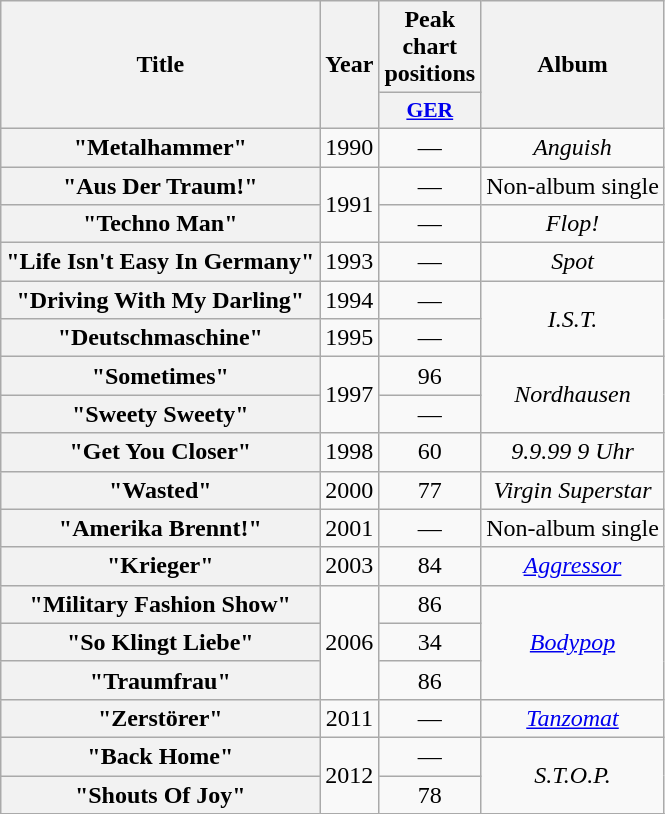<table class="wikitable plainrowheaders" style="text-align:center;">
<tr>
<th rowspan="2">Title</th>
<th rowspan="2">Year</th>
<th>Peak chart positions</th>
<th rowspan="2">Album</th>
</tr>
<tr>
<th scope="col" style="width:2.5em;font-size:90%;"><a href='#'>GER</a><br></th>
</tr>
<tr>
<th scope="row">"Metalhammer"</th>
<td>1990</td>
<td>—</td>
<td><em>Anguish</em></td>
</tr>
<tr>
<th scope="row">"Aus Der Traum!"</th>
<td rowspan="2">1991</td>
<td>—</td>
<td>Non-album single</td>
</tr>
<tr>
<th scope="row">"Techno Man"</th>
<td>—</td>
<td><em>Flop!</em></td>
</tr>
<tr>
<th scope="row">"Life Isn't Easy In Germany"</th>
<td>1993</td>
<td>—</td>
<td><em>Spot</em></td>
</tr>
<tr>
<th scope="row">"Driving With My Darling"</th>
<td>1994</td>
<td>—</td>
<td rowspan="2"><em>I.S.T.</em></td>
</tr>
<tr>
<th scope="row">"Deutschmaschine"</th>
<td>1995</td>
<td>—</td>
</tr>
<tr>
<th scope="row">"Sometimes"</th>
<td rowspan="2">1997</td>
<td>96</td>
<td rowspan="2"><em>Nordhausen</em></td>
</tr>
<tr>
<th scope="row">"Sweety Sweety"</th>
<td>—</td>
</tr>
<tr>
<th scope="row">"Get You Closer"</th>
<td>1998</td>
<td>60</td>
<td><em>9.9.99 9 Uhr</em></td>
</tr>
<tr>
<th scope="row">"Wasted"</th>
<td>2000</td>
<td>77</td>
<td><em>Virgin Superstar</em></td>
</tr>
<tr>
<th scope="row">"Amerika Brennt!"</th>
<td>2001</td>
<td>—</td>
<td>Non-album single</td>
</tr>
<tr>
<th scope="row">"Krieger"</th>
<td>2003</td>
<td>84</td>
<td><em><a href='#'>Aggressor</a></em></td>
</tr>
<tr>
<th scope="row">"Military Fashion Show"</th>
<td rowspan="3">2006</td>
<td>86</td>
<td rowspan="3"><em><a href='#'>Bodypop</a></em></td>
</tr>
<tr>
<th scope="row">"So Klingt Liebe"</th>
<td>34</td>
</tr>
<tr>
<th scope="row">"Traumfrau"</th>
<td>86</td>
</tr>
<tr>
<th scope="row">"Zerstörer"</th>
<td>2011</td>
<td>—</td>
<td><em><a href='#'>Tanzomat</a></em></td>
</tr>
<tr>
<th scope="row">"Back Home"</th>
<td rowspan="2">2012</td>
<td>—</td>
<td rowspan="2"><em>S.T.O.P.</em></td>
</tr>
<tr>
<th scope="row">"Shouts Of Joy"</th>
<td>78</td>
</tr>
<tr>
</tr>
</table>
